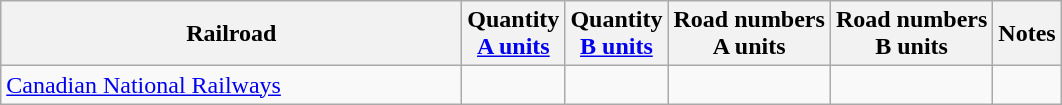<table class="wikitable">
<tr>
<th>Railroad</th>
<th>Quantity<br><a href='#'>A units</a></th>
<th>Quantity<br><a href='#'>B units</a></th>
<th>Road numbers<br>A units</th>
<th>Road numbers<br>B units</th>
<th>Notes</th>
</tr>
<tr>
<td style="width:300px"><a href='#'>Canadian National Railways</a></td>
<td></td>
<td></td>
<td></td>
<td></td>
</tr>
</table>
